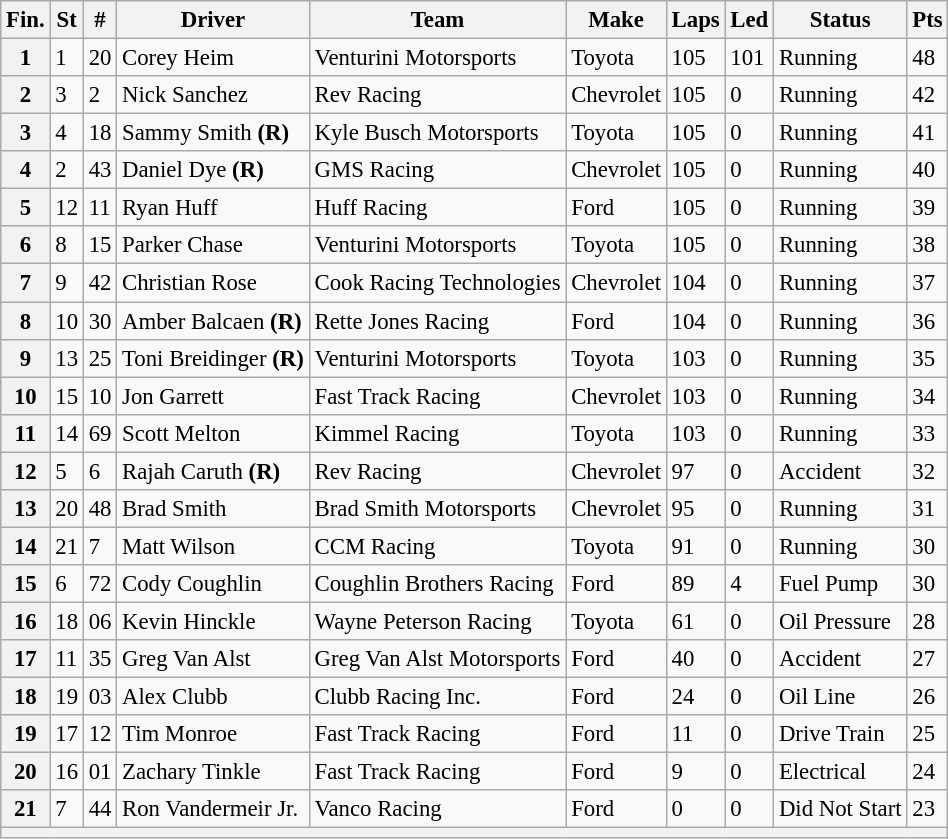<table class="wikitable" style="font-size:95%">
<tr>
<th>Fin.</th>
<th>St</th>
<th>#</th>
<th>Driver</th>
<th>Team</th>
<th>Make</th>
<th>Laps</th>
<th>Led</th>
<th>Status</th>
<th>Pts</th>
</tr>
<tr>
<th>1</th>
<td>1</td>
<td>20</td>
<td>Corey Heim</td>
<td>Venturini Motorsports</td>
<td>Toyota</td>
<td>105</td>
<td>101</td>
<td>Running</td>
<td>48</td>
</tr>
<tr>
<th>2</th>
<td>3</td>
<td>2</td>
<td>Nick Sanchez</td>
<td>Rev Racing</td>
<td>Chevrolet</td>
<td>105</td>
<td>0</td>
<td>Running</td>
<td>42</td>
</tr>
<tr>
<th>3</th>
<td>4</td>
<td>18</td>
<td>Sammy Smith <strong>(R)</strong></td>
<td>Kyle Busch Motorsports</td>
<td>Toyota</td>
<td>105</td>
<td>0</td>
<td>Running</td>
<td>41</td>
</tr>
<tr>
<th>4</th>
<td>2</td>
<td>43</td>
<td>Daniel Dye <strong>(R)</strong></td>
<td>GMS Racing</td>
<td>Chevrolet</td>
<td>105</td>
<td>0</td>
<td>Running</td>
<td>40</td>
</tr>
<tr>
<th>5</th>
<td>12</td>
<td>11</td>
<td>Ryan Huff</td>
<td>Huff Racing</td>
<td>Ford</td>
<td>105</td>
<td>0</td>
<td>Running</td>
<td>39</td>
</tr>
<tr>
<th>6</th>
<td>8</td>
<td>15</td>
<td>Parker Chase</td>
<td>Venturini Motorsports</td>
<td>Toyota</td>
<td>105</td>
<td>0</td>
<td>Running</td>
<td>38</td>
</tr>
<tr>
<th>7</th>
<td>9</td>
<td>42</td>
<td>Christian Rose</td>
<td>Cook Racing Technologies</td>
<td>Chevrolet</td>
<td>104</td>
<td>0</td>
<td>Running</td>
<td>37</td>
</tr>
<tr>
<th>8</th>
<td>10</td>
<td>30</td>
<td>Amber Balcaen <strong>(R)</strong></td>
<td>Rette Jones Racing</td>
<td>Ford</td>
<td>104</td>
<td>0</td>
<td>Running</td>
<td>36</td>
</tr>
<tr>
<th>9</th>
<td>13</td>
<td>25</td>
<td>Toni Breidinger <strong>(R)</strong></td>
<td>Venturini Motorsports</td>
<td>Toyota</td>
<td>103</td>
<td>0</td>
<td>Running</td>
<td>35</td>
</tr>
<tr>
<th>10</th>
<td>15</td>
<td>10</td>
<td>Jon Garrett</td>
<td>Fast Track Racing</td>
<td>Chevrolet</td>
<td>103</td>
<td>0</td>
<td>Running</td>
<td>34</td>
</tr>
<tr>
<th>11</th>
<td>14</td>
<td>69</td>
<td>Scott Melton</td>
<td>Kimmel Racing</td>
<td>Toyota</td>
<td>103</td>
<td>0</td>
<td>Running</td>
<td>33</td>
</tr>
<tr>
<th>12</th>
<td>5</td>
<td>6</td>
<td>Rajah Caruth <strong>(R)</strong></td>
<td>Rev Racing</td>
<td>Chevrolet</td>
<td>97</td>
<td>0</td>
<td>Accident</td>
<td>32</td>
</tr>
<tr>
<th>13</th>
<td>20</td>
<td>48</td>
<td>Brad Smith</td>
<td>Brad Smith Motorsports</td>
<td>Chevrolet</td>
<td>95</td>
<td>0</td>
<td>Running</td>
<td>31</td>
</tr>
<tr>
<th>14</th>
<td>21</td>
<td>7</td>
<td>Matt Wilson</td>
<td>CCM Racing</td>
<td>Toyota</td>
<td>91</td>
<td>0</td>
<td>Running</td>
<td>30</td>
</tr>
<tr>
<th>15</th>
<td>6</td>
<td>72</td>
<td>Cody Coughlin</td>
<td>Coughlin Brothers Racing</td>
<td>Ford</td>
<td>89</td>
<td>4</td>
<td>Fuel Pump</td>
<td>30</td>
</tr>
<tr>
<th>16</th>
<td>18</td>
<td>06</td>
<td>Kevin Hinckle</td>
<td>Wayne Peterson Racing</td>
<td>Toyota</td>
<td>61</td>
<td>0</td>
<td>Oil Pressure</td>
<td>28</td>
</tr>
<tr>
<th>17</th>
<td>11</td>
<td>35</td>
<td>Greg Van Alst</td>
<td>Greg Van Alst Motorsports</td>
<td>Ford</td>
<td>40</td>
<td>0</td>
<td>Accident</td>
<td>27</td>
</tr>
<tr>
<th>18</th>
<td>19</td>
<td>03</td>
<td>Alex Clubb</td>
<td>Clubb Racing Inc.</td>
<td>Ford</td>
<td>24</td>
<td>0</td>
<td>Oil Line</td>
<td>26</td>
</tr>
<tr>
<th>19</th>
<td>17</td>
<td>12</td>
<td>Tim Monroe</td>
<td>Fast Track Racing</td>
<td>Ford</td>
<td>11</td>
<td>0</td>
<td>Drive Train</td>
<td>25</td>
</tr>
<tr>
<th>20</th>
<td>16</td>
<td>01</td>
<td>Zachary Tinkle</td>
<td>Fast Track Racing</td>
<td>Ford</td>
<td>9</td>
<td>0</td>
<td>Electrical</td>
<td>24</td>
</tr>
<tr>
<th>21</th>
<td>7</td>
<td>44</td>
<td>Ron Vandermeir Jr.</td>
<td>Vanco Racing</td>
<td>Ford</td>
<td>0</td>
<td>0</td>
<td>Did Not Start</td>
<td>23</td>
</tr>
<tr>
<th colspan="10"></th>
</tr>
</table>
